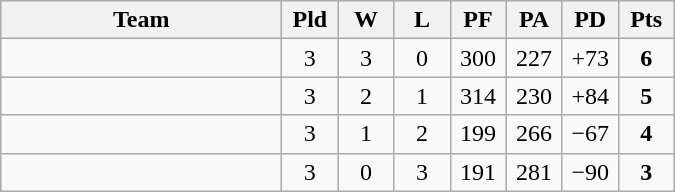<table class=wikitable style="text-align:center">
<tr>
<th width=180>Team</th>
<th width=30>Pld</th>
<th width=30>W</th>
<th width=30>L</th>
<th width=30>PF</th>
<th width=30>PA</th>
<th width=30>PD</th>
<th width=30>Pts</th>
</tr>
<tr>
<td align="left"></td>
<td>3</td>
<td>3</td>
<td>0</td>
<td>300</td>
<td>227</td>
<td>+73</td>
<td><strong>6</strong></td>
</tr>
<tr>
<td align="left"></td>
<td>3</td>
<td>2</td>
<td>1</td>
<td>314</td>
<td>230</td>
<td>+84</td>
<td><strong>5</strong></td>
</tr>
<tr>
<td align="left"></td>
<td>3</td>
<td>1</td>
<td>2</td>
<td>199</td>
<td>266</td>
<td>−67</td>
<td><strong>4</strong></td>
</tr>
<tr>
<td align="left"></td>
<td>3</td>
<td>0</td>
<td>3</td>
<td>191</td>
<td>281</td>
<td>−90</td>
<td><strong>3</strong></td>
</tr>
</table>
